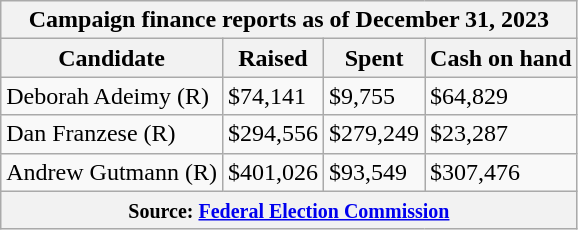<table class="wikitable sortable">
<tr>
<th colspan=4>Campaign finance reports as of December 31, 2023</th>
</tr>
<tr style="text-align:center;">
<th>Candidate</th>
<th>Raised</th>
<th>Spent</th>
<th>Cash on hand</th>
</tr>
<tr>
<td>Deborah Adeimy (R)</td>
<td>$74,141</td>
<td>$9,755</td>
<td>$64,829</td>
</tr>
<tr>
<td>Dan Franzese (R)</td>
<td>$294,556</td>
<td>$279,249</td>
<td>$23,287</td>
</tr>
<tr>
<td>Andrew Gutmann (R)</td>
<td>$401,026</td>
<td>$93,549</td>
<td>$307,476</td>
</tr>
<tr>
<th colspan="4"><small>Source: <a href='#'>Federal Election Commission</a></small></th>
</tr>
</table>
